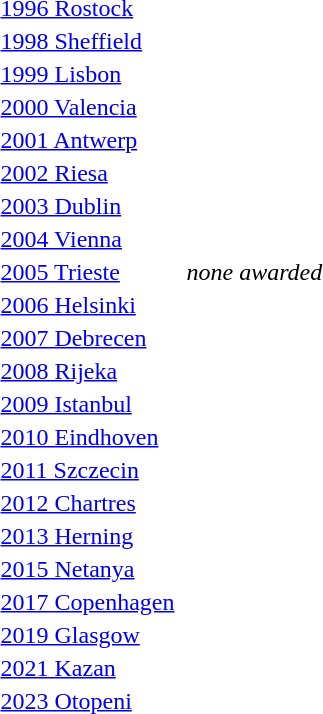<table>
<tr>
<td><a href='#'>1996 Rostock</a></td>
<td></td>
<td></td>
<td></td>
</tr>
<tr>
<td><a href='#'>1998 Sheffield</a></td>
<td></td>
<td></td>
<td></td>
</tr>
<tr>
<td><a href='#'>1999 Lisbon</a></td>
<td></td>
<td></td>
<td></td>
</tr>
<tr>
<td><a href='#'>2000 Valencia</a></td>
<td></td>
<td></td>
<td></td>
</tr>
<tr>
<td><a href='#'>2001 Antwerp</a></td>
<td></td>
<td></td>
<td></td>
</tr>
<tr>
<td><a href='#'>2002 Riesa</a></td>
<td></td>
<td></td>
<td></td>
</tr>
<tr>
<td><a href='#'>2003 Dublin</a></td>
<td></td>
<td></td>
<td></td>
</tr>
<tr>
<td><a href='#'>2004 Vienna</a></td>
<td></td>
<td></td>
<td></td>
</tr>
<tr>
<td rowspan=2><a href='#'>2005 Trieste</a></td>
<td></td>
<td rowspan=2><em>none awarded</em></td>
<td rowspan=2></td>
</tr>
<tr>
<td></td>
</tr>
<tr>
<td><a href='#'>2006 Helsinki</a></td>
<td></td>
<td></td>
<td></td>
</tr>
<tr>
<td><a href='#'>2007 Debrecen</a></td>
<td></td>
<td></td>
<td></td>
</tr>
<tr>
<td><a href='#'>2008 Rijeka</a></td>
<td></td>
<td></td>
<td></td>
</tr>
<tr>
<td><a href='#'>2009 Istanbul</a></td>
<td></td>
<td></td>
<td></td>
</tr>
<tr>
<td><a href='#'>2010 Eindhoven</a></td>
<td></td>
<td></td>
<td></td>
</tr>
<tr>
<td><a href='#'>2011 Szczecin</a></td>
<td></td>
<td></td>
<td></td>
</tr>
<tr>
<td><a href='#'>2012 Chartres</a></td>
<td></td>
<td></td>
<td></td>
</tr>
<tr>
<td><a href='#'>2013 Herning</a></td>
<td></td>
<td></td>
<td></td>
</tr>
<tr>
<td><a href='#'>2015 Netanya</a></td>
<td></td>
<td></td>
<td></td>
</tr>
<tr>
<td><a href='#'>2017 Copenhagen</a></td>
<td></td>
<td></td>
<td></td>
</tr>
<tr>
<td><a href='#'>2019 Glasgow</a></td>
<td></td>
<td></td>
<td></td>
</tr>
<tr>
<td><a href='#'>2021 Kazan</a></td>
<td></td>
<td></td>
<td></td>
</tr>
<tr>
<td><a href='#'>2023 Otopeni</a></td>
<td></td>
<td></td>
<td></td>
</tr>
</table>
